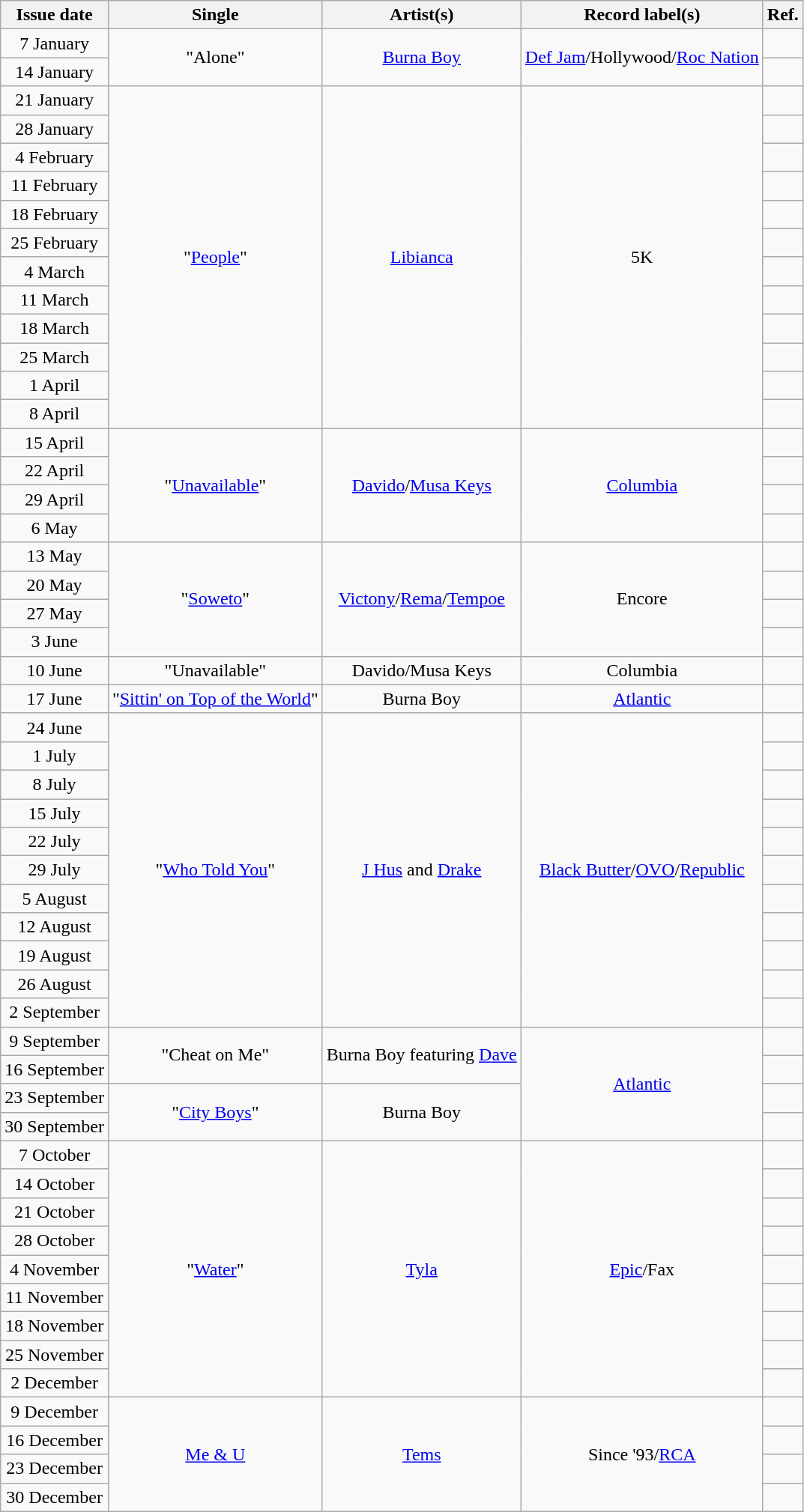<table class="wikitable plainrowheaders" style="text-align:center">
<tr>
<th scope="col">Issue date</th>
<th scope="col">Single</th>
<th scope="col">Artist(s)</th>
<th scope="col">Record label(s)</th>
<th scope="col">Ref.</th>
</tr>
<tr>
<td>7 January</td>
<td rowspan=2>"Alone"</td>
<td rowspan=2><a href='#'>Burna Boy</a></td>
<td rowspan=2><a href='#'>Def Jam</a>/Hollywood/<a href='#'>Roc Nation</a></td>
<td></td>
</tr>
<tr>
<td>14 January</td>
<td></td>
</tr>
<tr>
<td>21 January</td>
<td rowspan=12>"<a href='#'>People</a>"</td>
<td rowspan=12><a href='#'>Libianca</a></td>
<td rowspan=12>5K</td>
<td></td>
</tr>
<tr>
<td>28 January</td>
<td></td>
</tr>
<tr>
<td>4 February</td>
<td></td>
</tr>
<tr>
<td>11 February</td>
<td></td>
</tr>
<tr>
<td>18 February</td>
<td></td>
</tr>
<tr>
<td>25 February</td>
<td></td>
</tr>
<tr>
<td>4 March</td>
<td></td>
</tr>
<tr>
<td>11 March</td>
<td></td>
</tr>
<tr>
<td>18 March</td>
<td></td>
</tr>
<tr>
<td>25 March</td>
<td></td>
</tr>
<tr>
<td>1 April</td>
<td></td>
</tr>
<tr>
<td>8 April</td>
<td></td>
</tr>
<tr>
<td>15 April</td>
<td rowspan=4>"<a href='#'>Unavailable</a>"</td>
<td rowspan=4><a href='#'>Davido</a>/<a href='#'>Musa Keys</a></td>
<td rowspan=4><a href='#'>Columbia</a></td>
<td></td>
</tr>
<tr>
<td>22 April</td>
<td></td>
</tr>
<tr>
<td>29 April</td>
<td></td>
</tr>
<tr>
<td>6 May</td>
<td></td>
</tr>
<tr>
<td>13 May</td>
<td rowspan=4>"<a href='#'>Soweto</a>"</td>
<td rowspan=4><a href='#'>Victony</a>/<a href='#'>Rema</a>/<a href='#'>Tempoe</a></td>
<td rowspan=4>Encore</td>
<td></td>
</tr>
<tr>
<td>20 May</td>
<td></td>
</tr>
<tr>
<td>27 May</td>
<td></td>
</tr>
<tr>
<td>3 June</td>
<td></td>
</tr>
<tr>
<td>10 June</td>
<td>"Unavailable"</td>
<td>Davido/Musa Keys</td>
<td>Columbia</td>
<td></td>
</tr>
<tr>
<td>17 June</td>
<td>"<a href='#'>Sittin' on Top of the World</a>"</td>
<td>Burna Boy</td>
<td><a href='#'>Atlantic</a></td>
<td></td>
</tr>
<tr>
<td>24 June</td>
<td rowspan=11>"<a href='#'>Who Told You</a>"</td>
<td rowspan=11><a href='#'>J Hus</a> and <a href='#'>Drake</a></td>
<td rowspan=11><a href='#'>Black Butter</a>/<a href='#'>OVO</a>/<a href='#'>Republic</a></td>
<td></td>
</tr>
<tr>
<td>1 July</td>
<td></td>
</tr>
<tr>
<td>8 July</td>
<td></td>
</tr>
<tr>
<td>15 July</td>
<td></td>
</tr>
<tr>
<td>22 July</td>
<td></td>
</tr>
<tr>
<td>29 July</td>
<td></td>
</tr>
<tr>
<td>5 August</td>
<td></td>
</tr>
<tr>
<td>12 August</td>
<td></td>
</tr>
<tr>
<td>19 August</td>
<td></td>
</tr>
<tr>
<td>26 August</td>
<td></td>
</tr>
<tr>
<td>2 September</td>
<td></td>
</tr>
<tr>
<td>9 September</td>
<td rowspan=2>"Cheat on Me"</td>
<td rowspan=2>Burna Boy featuring <a href='#'>Dave</a></td>
<td rowspan=4><a href='#'>Atlantic</a></td>
<td></td>
</tr>
<tr>
<td>16 September</td>
<td></td>
</tr>
<tr>
<td>23 September</td>
<td rowspan=2>"<a href='#'>City Boys</a>"</td>
<td rowspan=2>Burna Boy</td>
<td></td>
</tr>
<tr>
<td>30 September</td>
<td></td>
</tr>
<tr>
<td>7 October</td>
<td rowspan=9>"<a href='#'>Water</a>"</td>
<td rowspan=9><a href='#'>Tyla</a></td>
<td rowspan=9><a href='#'>Epic</a>/Fax</td>
<td></td>
</tr>
<tr>
<td>14 October</td>
<td></td>
</tr>
<tr>
<td>21 October</td>
<td></td>
</tr>
<tr>
<td>28 October</td>
<td></td>
</tr>
<tr>
<td>4 November</td>
<td></td>
</tr>
<tr>
<td>11 November</td>
<td></td>
</tr>
<tr>
<td>18 November</td>
<td></td>
</tr>
<tr>
<td>25 November</td>
<td></td>
</tr>
<tr>
<td>2 December</td>
<td></td>
</tr>
<tr>
<td>9 December</td>
<td rowspan=4><a href='#'>Me & U</a></td>
<td rowspan=4><a href='#'>Tems</a></td>
<td rowspan=4>Since '93/<a href='#'>RCA</a></td>
<td></td>
</tr>
<tr>
<td>16 December</td>
<td></td>
</tr>
<tr>
<td>23 December</td>
<td></td>
</tr>
<tr>
<td>30 December</td>
<td></td>
</tr>
</table>
